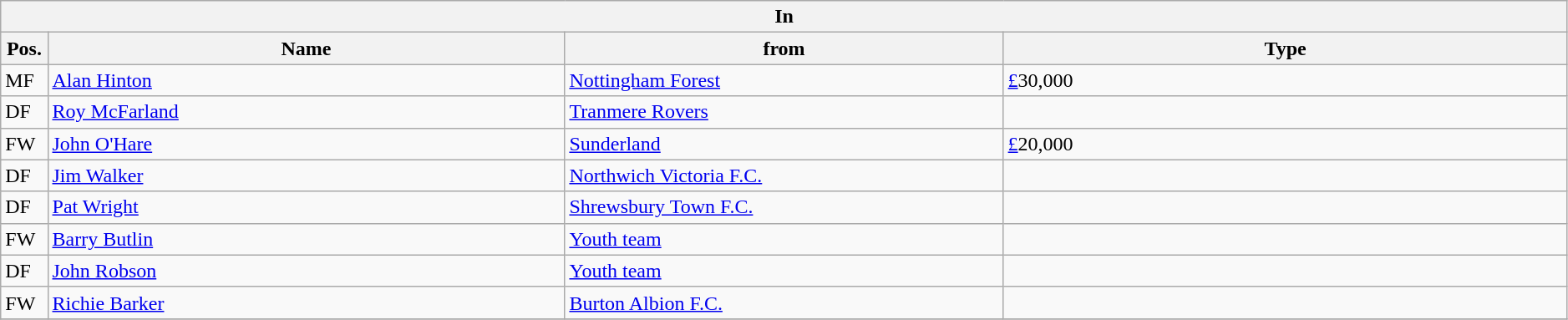<table class="wikitable" style="font-size:100%;width:99%;">
<tr>
<th colspan="4">In</th>
</tr>
<tr>
<th width=3%>Pos.</th>
<th width=33%>Name</th>
<th width=28%>from</th>
<th width=36%>Type</th>
</tr>
<tr>
<td>MF</td>
<td><a href='#'>Alan Hinton</a></td>
<td><a href='#'>Nottingham Forest</a></td>
<td><a href='#'>£</a>30,000</td>
</tr>
<tr>
<td>DF</td>
<td><a href='#'>Roy McFarland</a></td>
<td><a href='#'>Tranmere Rovers</a></td>
<td></td>
</tr>
<tr>
<td>FW</td>
<td><a href='#'>John O'Hare</a></td>
<td><a href='#'>Sunderland</a></td>
<td><a href='#'>£</a>20,000</td>
</tr>
<tr>
<td>DF</td>
<td><a href='#'>Jim Walker</a></td>
<td><a href='#'>Northwich Victoria F.C.</a></td>
<td></td>
</tr>
<tr>
<td>DF</td>
<td><a href='#'>Pat Wright</a></td>
<td><a href='#'>Shrewsbury Town F.C.</a></td>
<td></td>
</tr>
<tr>
<td>FW</td>
<td><a href='#'>Barry Butlin</a></td>
<td><a href='#'>Youth team</a></td>
<td></td>
</tr>
<tr>
<td>DF</td>
<td><a href='#'>John Robson</a></td>
<td><a href='#'>Youth team</a></td>
<td></td>
</tr>
<tr>
<td>FW</td>
<td><a href='#'>Richie Barker</a></td>
<td><a href='#'>Burton Albion F.C.</a></td>
<td></td>
</tr>
<tr>
</tr>
</table>
